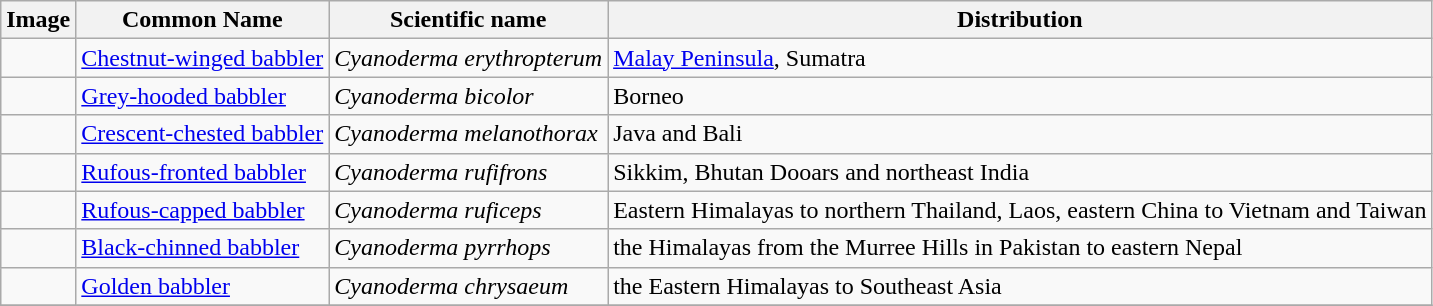<table class="wikitable">
<tr>
<th>Image</th>
<th>Common Name</th>
<th>Scientific name</th>
<th>Distribution</th>
</tr>
<tr>
<td></td>
<td><a href='#'>Chestnut-winged babbler</a></td>
<td><em>Cyanoderma erythropterum</em></td>
<td><a href='#'>Malay Peninsula</a>, Sumatra</td>
</tr>
<tr>
<td></td>
<td><a href='#'>Grey-hooded babbler</a></td>
<td><em>Cyanoderma bicolor</em></td>
<td>Borneo</td>
</tr>
<tr>
<td></td>
<td><a href='#'>Crescent-chested babbler</a></td>
<td><em>Cyanoderma melanothorax</em></td>
<td>Java and Bali</td>
</tr>
<tr>
<td></td>
<td><a href='#'>Rufous-fronted babbler</a></td>
<td><em>Cyanoderma rufifrons</em></td>
<td>Sikkim, Bhutan Dooars and northeast India</td>
</tr>
<tr>
<td></td>
<td><a href='#'>Rufous-capped babbler</a></td>
<td><em>Cyanoderma ruficeps</em></td>
<td>Eastern Himalayas to northern Thailand, Laos, eastern China to Vietnam and Taiwan</td>
</tr>
<tr>
<td></td>
<td><a href='#'>Black-chinned babbler</a></td>
<td><em>Cyanoderma pyrrhops</em></td>
<td>the Himalayas from the Murree Hills in Pakistan to eastern Nepal</td>
</tr>
<tr>
<td></td>
<td><a href='#'>Golden babbler</a></td>
<td><em>Cyanoderma chrysaeum</em></td>
<td>the Eastern Himalayas to Southeast Asia</td>
</tr>
<tr>
</tr>
</table>
